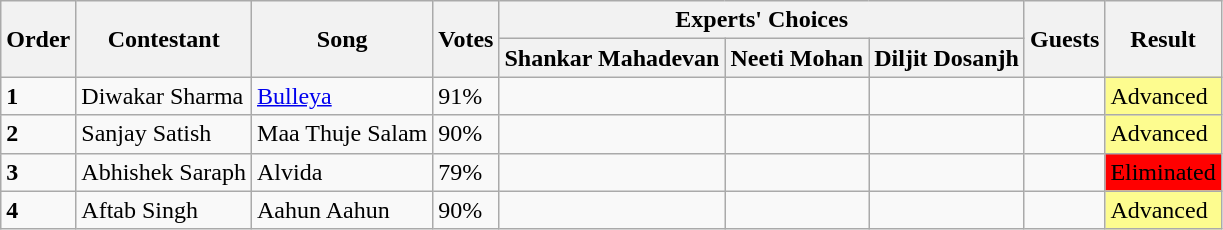<table class="wikitable sortable mw-collapsible">
<tr>
<th rowspan="2">Order</th>
<th rowspan="2">Contestant</th>
<th rowspan="2">Song</th>
<th rowspan="2">Votes</th>
<th colspan="3">Experts' Choices</th>
<th rowspan="2">Guests</th>
<th rowspan="2">Result</th>
</tr>
<tr>
<th>Shankar Mahadevan</th>
<th>Neeti Mohan</th>
<th>Diljit Dosanjh</th>
</tr>
<tr>
<td><strong>1</strong></td>
<td>Diwakar Sharma</td>
<td><a href='#'>Bulleya</a></td>
<td>91%</td>
<td></td>
<td></td>
<td></td>
<td></td>
<td bgcolor="#fdfc8f">Advanced</td>
</tr>
<tr>
<td><strong>2</strong></td>
<td>Sanjay Satish</td>
<td>Maa Thuje Salam</td>
<td>90%</td>
<td></td>
<td></td>
<td></td>
<td></td>
<td bgcolor="#fdfc8f">Advanced</td>
</tr>
<tr>
<td><strong>3</strong></td>
<td>Abhishek Saraph</td>
<td>Alvida</td>
<td>79%</td>
<td></td>
<td></td>
<td></td>
<td></td>
<td bgcolor="red">Eliminated</td>
</tr>
<tr>
<td><strong>4</strong></td>
<td>Aftab Singh</td>
<td>Aahun Aahun</td>
<td>90%</td>
<td></td>
<td></td>
<td></td>
<td></td>
<td bgcolor="#fdfc8f">Advanced</td>
</tr>
</table>
